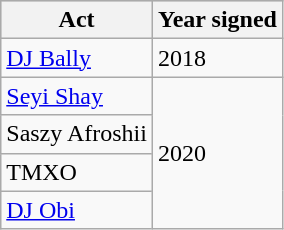<table class="wikitable">
<tr style="background:#ccc;">
<th>Act</th>
<th>Year signed</th>
</tr>
<tr>
<td><a href='#'>DJ Bally</a></td>
<td>2018</td>
</tr>
<tr>
<td><a href='#'>Seyi Shay</a></td>
<td rowspan="4">2020</td>
</tr>
<tr>
<td>Saszy Afroshii</td>
</tr>
<tr>
<td>TMXO</td>
</tr>
<tr>
<td><a href='#'>DJ Obi</a></td>
</tr>
</table>
